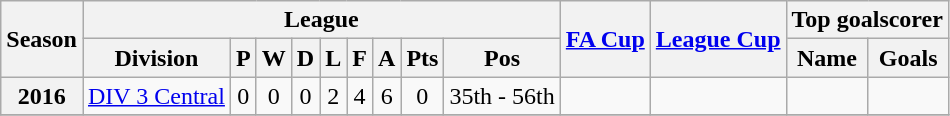<table class="wikitable" style="text-align: center">
<tr>
<th rowspan=2>Season</th>
<th colspan=9>League</th>
<th rowspan=2><a href='#'>FA Cup</a></th>
<th rowspan=2><a href='#'>League Cup</a></th>
<th colspan=2>Top goalscorer</th>
</tr>
<tr>
<th>Division</th>
<th>P</th>
<th>W</th>
<th>D</th>
<th>L</th>
<th>F</th>
<th>A</th>
<th>Pts</th>
<th>Pos</th>
<th>Name</th>
<th>Goals</th>
</tr>
<tr>
<th>2016</th>
<td><a href='#'>DIV 3 Central</a></td>
<td>0</td>
<td>0</td>
<td>0</td>
<td>2</td>
<td>4</td>
<td>6</td>
<td>0</td>
<td>35th - 56th</td>
<td></td>
<td></td>
<td></td>
<td></td>
</tr>
<tr>
</tr>
</table>
